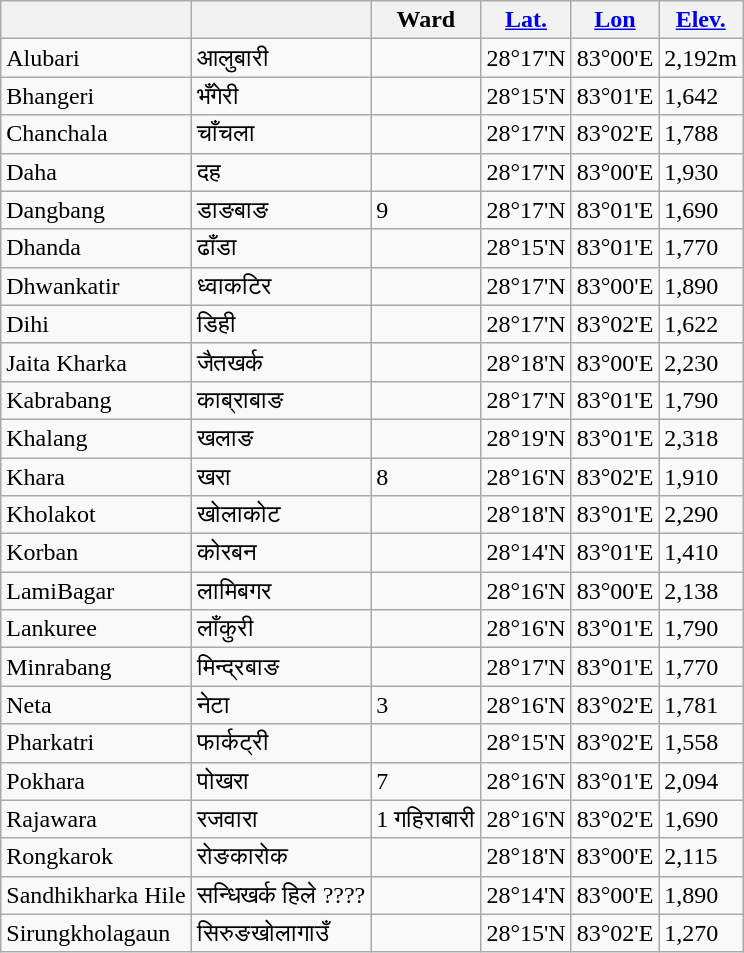<table class="wikitable">
<tr>
<th></th>
<th></th>
<th>Ward</th>
<th><a href='#'>Lat.</a></th>
<th><a href='#'>Lon</a></th>
<th><a href='#'>Elev.</a></th>
</tr>
<tr>
<td>Alubari</td>
<td>आलुबारी</td>
<td></td>
<td>28°17'N</td>
<td>83°00'E</td>
<td>2,192m</td>
</tr>
<tr>
<td>Bhangeri</td>
<td>भँगेरी</td>
<td></td>
<td>28°15'N</td>
<td>83°01'E</td>
<td>1,642</td>
</tr>
<tr>
<td>Chanchala</td>
<td>चाँचला</td>
<td></td>
<td>28°17'N</td>
<td>83°02'E</td>
<td>1,788</td>
</tr>
<tr>
<td>Daha</td>
<td>दह</td>
<td></td>
<td>28°17'N</td>
<td>83°00'E</td>
<td>1,930</td>
</tr>
<tr>
<td>Dangbang</td>
<td>डाङबाङ</td>
<td>9</td>
<td>28°17'N</td>
<td>83°01'E</td>
<td>1,690</td>
</tr>
<tr>
<td>Dhanda</td>
<td>ढाँडा</td>
<td></td>
<td>28°15'N</td>
<td>83°01'E</td>
<td>1,770</td>
</tr>
<tr>
<td>Dhwankatir</td>
<td>ध्वाकटिर</td>
<td></td>
<td>28°17'N</td>
<td>83°00'E</td>
<td>1,890</td>
</tr>
<tr>
<td>Dihi</td>
<td>डिही</td>
<td></td>
<td>28°17'N</td>
<td>83°02'E</td>
<td>1,622</td>
</tr>
<tr>
<td>Jaita Kharka</td>
<td>जैतखर्क</td>
<td></td>
<td>28°18'N</td>
<td>83°00'E</td>
<td>2,230</td>
</tr>
<tr>
<td>Kabrabang</td>
<td>काब्राबाङ</td>
<td></td>
<td>28°17'N</td>
<td>83°01'E</td>
<td>1,790</td>
</tr>
<tr>
<td>Khalang</td>
<td>खलाङ</td>
<td></td>
<td>28°19'N</td>
<td>83°01'E</td>
<td>2,318</td>
</tr>
<tr>
<td>Khara</td>
<td>खरा</td>
<td>8</td>
<td>28°16'N</td>
<td>83°02'E</td>
<td>1,910</td>
</tr>
<tr>
<td>Kholakot</td>
<td>खोलाकोट</td>
<td></td>
<td>28°18'N</td>
<td>83°01'E</td>
<td>2,290</td>
</tr>
<tr>
<td>Korban</td>
<td>कोरबन</td>
<td></td>
<td>28°14'N</td>
<td>83°01'E</td>
<td>1,410</td>
</tr>
<tr>
<td>LamiBagar</td>
<td>लामिबगर</td>
<td></td>
<td>28°16'N</td>
<td>83°00'E</td>
<td>2,138</td>
</tr>
<tr>
<td>Lankuree</td>
<td>लाँकुरी</td>
<td></td>
<td>28°16'N</td>
<td>83°01'E</td>
<td>1,790</td>
</tr>
<tr>
<td>Minrabang</td>
<td>मिन्द्रबाङ</td>
<td></td>
<td>28°17'N</td>
<td>83°01'E</td>
<td>1,770</td>
</tr>
<tr>
<td>Neta</td>
<td>नेटा</td>
<td>3</td>
<td>28°16'N</td>
<td>83°02'E</td>
<td>1,781</td>
</tr>
<tr>
<td>Pharkatri</td>
<td>फार्कट्री</td>
<td></td>
<td>28°15'N</td>
<td>83°02'E</td>
<td>1,558</td>
</tr>
<tr>
<td>Pokhara</td>
<td>पोखरा</td>
<td>7</td>
<td>28°16'N</td>
<td>83°01'E</td>
<td>2,094</td>
</tr>
<tr>
<td>Rajawara</td>
<td>रजवारा</td>
<td>1 गहिराबारी</td>
<td>28°16'N</td>
<td>83°02'E</td>
<td>1,690</td>
</tr>
<tr>
<td>Rongkarok</td>
<td>रोङकारोक</td>
<td></td>
<td>28°18'N</td>
<td>83°00'E</td>
<td>2,115</td>
</tr>
<tr>
<td>Sandhikharka Hile</td>
<td>सन्धिखर्क हिले ????</td>
<td></td>
<td>28°14'N</td>
<td>83°00'E</td>
<td>1,890</td>
</tr>
<tr>
<td>Sirungkholagaun</td>
<td>सिरुङखोलागाउँ</td>
<td></td>
<td>28°15'N</td>
<td>83°02'E</td>
<td>1,270</td>
</tr>
</table>
